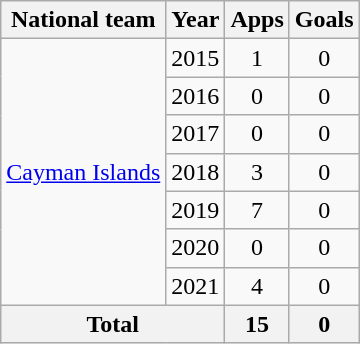<table class="wikitable" style="text-align:center">
<tr>
<th>National team</th>
<th>Year</th>
<th>Apps</th>
<th>Goals</th>
</tr>
<tr>
<td rowspan="7"><a href='#'>Cayman Islands</a></td>
<td>2015</td>
<td>1</td>
<td>0</td>
</tr>
<tr>
<td>2016</td>
<td>0</td>
<td>0</td>
</tr>
<tr>
<td>2017</td>
<td>0</td>
<td>0</td>
</tr>
<tr>
<td>2018</td>
<td>3</td>
<td>0</td>
</tr>
<tr>
<td>2019</td>
<td>7</td>
<td>0</td>
</tr>
<tr>
<td>2020</td>
<td>0</td>
<td>0</td>
</tr>
<tr>
<td>2021</td>
<td>4</td>
<td>0</td>
</tr>
<tr>
<th colspan=2>Total</th>
<th>15</th>
<th>0</th>
</tr>
</table>
